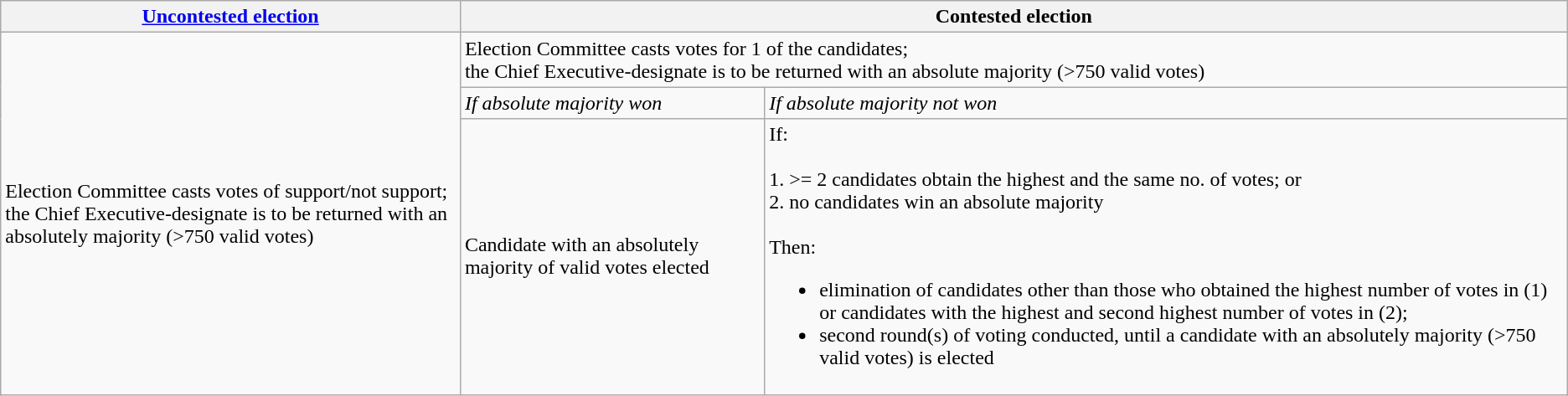<table class="wikitable">
<tr>
<th><a href='#'>Uncontested election</a></th>
<th colspan="2">Contested election</th>
</tr>
<tr>
<td rowspan="3">Election Committee casts votes of support/not support;<br>the Chief Executive-designate is to be returned with an absolutely majority (>750 valid votes)</td>
<td colspan="2">Election Committee casts votes for 1 of the candidates;<br> the Chief Executive-designate is to be returned with an absolute majority (>750 valid votes)</td>
</tr>
<tr>
<td><em>If absolute majority won</em></td>
<td><em>If absolute majority not won</em></td>
</tr>
<tr>
<td>Candidate with an absolutely majority of valid votes elected</td>
<td>If:<br><br>1.	>= 2 candidates obtain the highest and the same no. of votes; or <br>
2.	no candidates win an absolute majority <br><br>Then:<ul><li>elimination of candidates other than those who obtained the highest number of votes in (1) or candidates with the highest and second highest number of votes in (2);</li><li>second round(s) of voting conducted, until a candidate with an absolutely majority (>750 valid votes) is elected</li></ul></td>
</tr>
</table>
